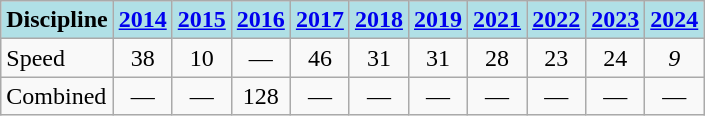<table class="wikitable" style="text-align: center">
<tr>
<th style="background: #b0e0e6">Discipline</th>
<th style="background: #b0e0e6;"><a href='#'>2014</a></th>
<th style="background: #b0e0e6;"><a href='#'>2015</a></th>
<th style="background: #b0e0e6;"><a href='#'>2016</a></th>
<th style="background: #b0e0e6;"><a href='#'>2017</a></th>
<th style="background: #b0e0e6;"><a href='#'>2018</a></th>
<th style="background: #b0e0e6;"><a href='#'>2019</a></th>
<th style="background: #b0e0e6;"><a href='#'>2021</a></th>
<th style="background: #b0e0e6;"><a href='#'>2022</a></th>
<th style="background: #b0e0e6;"><a href='#'>2023</a></th>
<th style="background: #b0e0e6;"><a href='#'>2024</a></th>
</tr>
<tr>
<td align="left">Speed</td>
<td>38</td>
<td>10</td>
<td>—</td>
<td>46</td>
<td>31</td>
<td>31</td>
<td>28</td>
<td>23</td>
<td>24</td>
<td><em>9</em></td>
</tr>
<tr>
<td align="left">Combined</td>
<td>—</td>
<td>—</td>
<td>128</td>
<td>—</td>
<td>—</td>
<td>—</td>
<td>—</td>
<td>—</td>
<td>—</td>
<td>—</td>
</tr>
</table>
